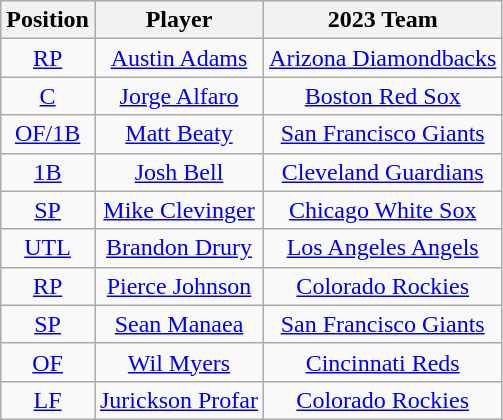<table class="wikitable" style="text-align:center">
<tr>
<th>Position</th>
<th>Player</th>
<th>2023 Team</th>
</tr>
<tr>
<td><a href='#'>RP</a></td>
<td><a href='#'>Austin Adams</a></td>
<td><a href='#'>Arizona Diamondbacks</a></td>
</tr>
<tr>
<td><a href='#'>C</a></td>
<td><a href='#'>Jorge Alfaro</a></td>
<td><a href='#'>Boston Red Sox</a></td>
</tr>
<tr>
<td><a href='#'>OF/1B</a></td>
<td><a href='#'>Matt Beaty</a></td>
<td><a href='#'>San Francisco Giants</a></td>
</tr>
<tr>
<td><a href='#'>1B</a></td>
<td><a href='#'>Josh Bell</a></td>
<td><a href='#'>Cleveland Guardians</a></td>
</tr>
<tr>
<td><a href='#'>SP</a></td>
<td><a href='#'>Mike Clevinger</a></td>
<td><a href='#'>Chicago White Sox</a></td>
</tr>
<tr>
<td><a href='#'>UTL</a></td>
<td><a href='#'>Brandon Drury</a></td>
<td><a href='#'>Los Angeles Angels</a></td>
</tr>
<tr>
<td><a href='#'>RP</a></td>
<td><a href='#'>Pierce Johnson</a></td>
<td><a href='#'>Colorado Rockies</a></td>
</tr>
<tr>
<td><a href='#'>SP</a></td>
<td><a href='#'>Sean Manaea</a></td>
<td><a href='#'>San Francisco Giants</a></td>
</tr>
<tr>
<td><a href='#'>OF</a></td>
<td><a href='#'>Wil Myers</a></td>
<td><a href='#'>Cincinnati Reds</a></td>
</tr>
<tr>
<td><a href='#'>LF</a></td>
<td><a href='#'>Jurickson Profar</a></td>
<td><a href='#'>Colorado Rockies</a></td>
</tr>
</table>
